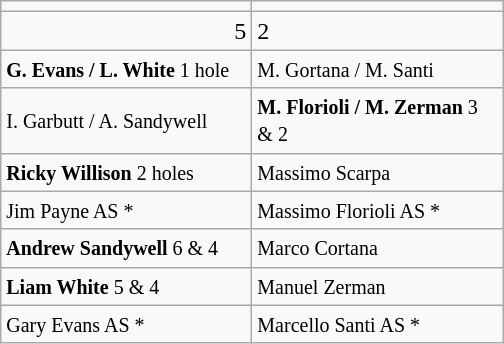<table class="wikitable">
<tr>
<td align="center" width="160"></td>
<td align="center" width="160"></td>
</tr>
<tr>
<td align="right">5</td>
<td>2</td>
</tr>
<tr>
<td><small><strong>G. Evans / L. White</strong> 1 hole</small></td>
<td><small>M. Gortana / M. Santi</small></td>
</tr>
<tr>
<td><small>I. Garbutt / A. Sandywell</small></td>
<td><small><strong>M. Florioli / M. Zerman</strong> 3 & 2</small></td>
</tr>
<tr>
<td><small><strong>Ricky Willison</strong> 2 holes</small></td>
<td><small>Massimo Scarpa</small></td>
</tr>
<tr>
<td><small>Jim Payne AS *</small></td>
<td><small>Massimo Florioli AS *</small></td>
</tr>
<tr>
<td><small><strong>Andrew Sandywell</strong> 6 & 4</small></td>
<td><small>Marco Cortana</small></td>
</tr>
<tr>
<td><small><strong>Liam White</strong> 5 & 4</small></td>
<td><small>Manuel Zerman</small></td>
</tr>
<tr>
<td><small>Gary Evans AS *</small></td>
<td><small>Marcello Santi AS *</small></td>
</tr>
</table>
